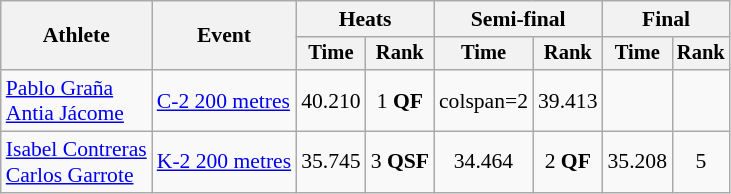<table class=wikitable style=font-size:90%;text-align:center>
<tr>
<th rowspan=2>Athlete</th>
<th rowspan=2>Event</th>
<th colspan=2>Heats</th>
<th colspan=2>Semi-final</th>
<th colspan=2>Final</th>
</tr>
<tr style=font-size:95%>
<th>Time</th>
<th>Rank</th>
<th>Time</th>
<th>Rank</th>
<th>Time</th>
<th>Rank</th>
</tr>
<tr>
<td align=left><a href='#'>Pablo Graña</a><br><a href='#'>Antia Jácome</a></td>
<td align=left><a href='#'>C-2 200 metres</a></td>
<td>40.210</td>
<td>1 <strong>QF</strong></td>
<td>colspan=2 </td>
<td>39.413</td>
<td></td>
</tr>
<tr>
<td align=left><a href='#'>Isabel Contreras</a><br><a href='#'>Carlos Garrote</a></td>
<td align=left><a href='#'>K-2 200 metres</a></td>
<td>35.745</td>
<td>3 <strong>QSF</strong></td>
<td>34.464</td>
<td>2 <strong>QF</strong></td>
<td>35.208</td>
<td>5</td>
</tr>
</table>
